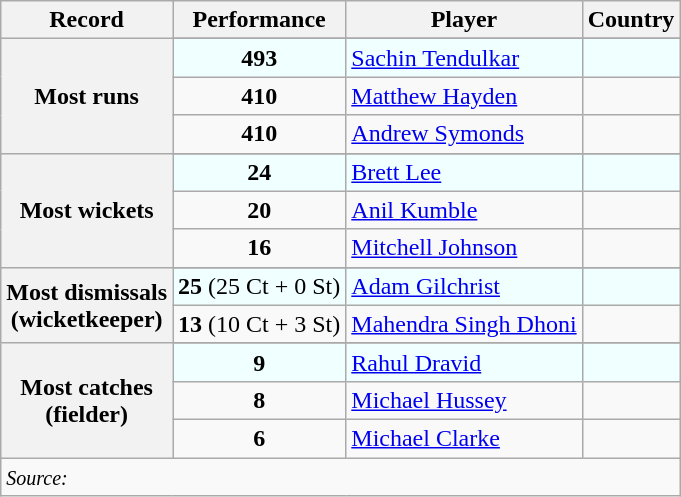<table class="wikitable" style="text-align:center;">
<tr>
<th>Record</th>
<th>Performance</th>
<th>Player</th>
<th>Country</th>
</tr>
<tr>
<th rowspan=4>Most runs</th>
</tr>
<tr bgcolor="azure">
<td><strong>493</strong></td>
<td style="text-align:left;"><a href='#'>Sachin Tendulkar</a></td>
<td style="text-align:left;"></td>
</tr>
<tr>
<td><strong>410</strong></td>
<td style="text-align:left;"><a href='#'>Matthew Hayden</a></td>
<td style="text-align:left;"></td>
</tr>
<tr>
<td><strong>410</strong></td>
<td style="text-align:left;"><a href='#'>Andrew Symonds</a></td>
<td style="text-align:left;"></td>
</tr>
<tr>
<th rowspan=4>Most wickets</th>
</tr>
<tr bgcolor="azure">
<td><strong>24</strong></td>
<td style="text-align:left;"><a href='#'>Brett Lee</a></td>
<td style="text-align:left;"></td>
</tr>
<tr>
<td><strong>20</strong></td>
<td style="text-align:left;"><a href='#'>Anil Kumble</a></td>
<td style="text-align:left;"></td>
</tr>
<tr>
<td><strong>16</strong></td>
<td style="text-align:left;"><a href='#'>Mitchell Johnson</a></td>
<td style="text-align:left;"></td>
</tr>
<tr>
<th rowspan=3>Most dismissals<br>(wicketkeeper)</th>
</tr>
<tr bgcolor="azure">
<td><strong>25</strong> (25 Ct + 0 St)</td>
<td style="text-align:left;"><a href='#'>Adam Gilchrist</a></td>
<td style="text-align:left;"></td>
</tr>
<tr>
<td><strong>13</strong> (10 Ct + 3 St)</td>
<td style="text-align:left;"><a href='#'>Mahendra Singh Dhoni</a></td>
<td style="text-align:left;"></td>
</tr>
<tr>
<th rowspan=4>Most catches<br>(fielder)</th>
</tr>
<tr bgcolor="azure">
<td><strong>9</strong></td>
<td style="text-align:left;"><a href='#'>Rahul Dravid</a></td>
<td style="text-align:left;"></td>
</tr>
<tr>
<td><strong>8</strong></td>
<td style="text-align:left;"><a href='#'>Michael Hussey</a></td>
<td style="text-align:left;"></td>
</tr>
<tr>
<td><strong>6</strong></td>
<td style="text-align:left;"><a href='#'>Michael Clarke</a></td>
<td style="text-align:left;"></td>
</tr>
<tr>
<td colspan=7 align="left"><small><em>Source: </em></small></td>
</tr>
</table>
